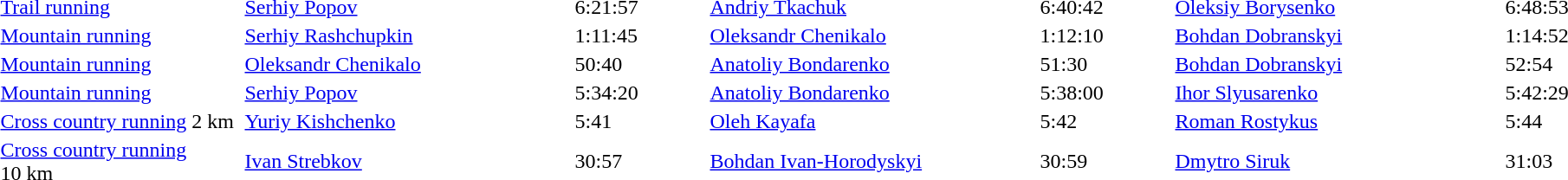<table>
<tr>
<td><a href='#'>Trail running</a></td>
<td width=250><a href='#'>Serhiy Popov</a></td>
<td width=100>6:21:57</td>
<td width=250><a href='#'>Andriy Tkachuk</a></td>
<td width=100>6:40:42</td>
<td width=250><a href='#'>Oleksiy Borysenko</a></td>
<td width=100>6:48:53</td>
</tr>
<tr>
<td><a href='#'>Mountain running</a> </td>
<td><a href='#'>Serhiy Rashchupkin</a></td>
<td>1:11:45</td>
<td><a href='#'>Oleksandr Chenikalo</a></td>
<td>1:12:10</td>
<td><a href='#'>Bohdan Dobranskyi</a></td>
<td>1:14:52</td>
</tr>
<tr>
<td><a href='#'>Mountain running</a> </td>
<td><a href='#'>Oleksandr Chenikalo</a></td>
<td>50:40</td>
<td><a href='#'>Anatoliy Bondarenko</a></td>
<td>51:30</td>
<td><a href='#'>Bohdan Dobranskyi</a></td>
<td>52:54</td>
</tr>
<tr>
<td><a href='#'>Mountain running</a> </td>
<td><a href='#'>Serhiy Popov</a></td>
<td>5:34:20</td>
<td><a href='#'>Anatoliy Bondarenko</a></td>
<td>5:38:00</td>
<td><a href='#'>Ihor Slyusarenko</a></td>
<td>5:42:29</td>
</tr>
<tr>
<td><a href='#'>Cross country running</a> 2 km</td>
<td><a href='#'>Yuriy Kishchenko</a></td>
<td>5:41</td>
<td><a href='#'>Oleh Kayafa</a></td>
<td>5:42</td>
<td><a href='#'>Roman Rostykus</a></td>
<td>5:44</td>
</tr>
<tr>
<td><a href='#'>Cross country running</a> 10 km</td>
<td><a href='#'>Ivan Strebkov</a></td>
<td>30:57</td>
<td><a href='#'>Bohdan Ivan-Horodyskyi</a></td>
<td>30:59</td>
<td><a href='#'>Dmytro Siruk</a></td>
<td>31:03</td>
</tr>
</table>
